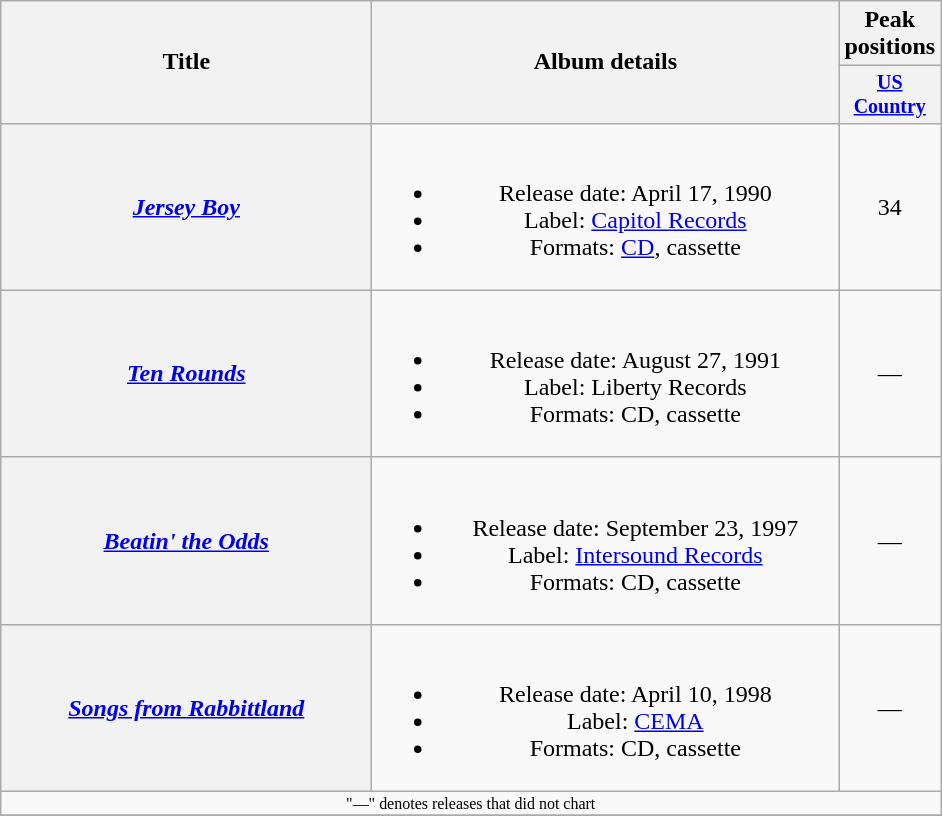<table class="wikitable plainrowheaders" style="text-align:center;">
<tr>
<th rowspan="2" style="width:15em;">Title</th>
<th rowspan="2" style="width:19em;">Album details</th>
<th colspan="1">Peak positions</th>
</tr>
<tr style="font-size:smaller;">
<th width="45"><a href='#'>US Country</a><br></th>
</tr>
<tr>
<th scope="row"><em><a href='#'>Jersey Boy</a></em></th>
<td><br><ul><li>Release date: April 17, 1990</li><li>Label: <a href='#'>Capitol Records</a></li><li>Formats: <a href='#'>CD</a>, cassette</li></ul></td>
<td>34</td>
</tr>
<tr>
<th scope="row"><em><a href='#'>Ten Rounds</a></em></th>
<td><br><ul><li>Release date: August 27, 1991</li><li>Label: Liberty Records</li><li>Formats: CD, cassette</li></ul></td>
<td>—</td>
</tr>
<tr>
<th scope="row"><em><a href='#'>Beatin' the Odds</a></em></th>
<td><br><ul><li>Release date: September 23, 1997</li><li>Label: <a href='#'>Intersound Records</a></li><li>Formats: CD, cassette</li></ul></td>
<td>—</td>
</tr>
<tr>
<th scope="row"><em><a href='#'>Songs from Rabbittland</a></em></th>
<td><br><ul><li>Release date: April 10, 1998</li><li>Label: <a href='#'>CEMA</a></li><li>Formats: CD, cassette</li></ul></td>
<td>—</td>
</tr>
<tr>
<td colspan="10" style="font-size:8pt">"—" denotes releases that did not chart</td>
</tr>
<tr>
</tr>
</table>
